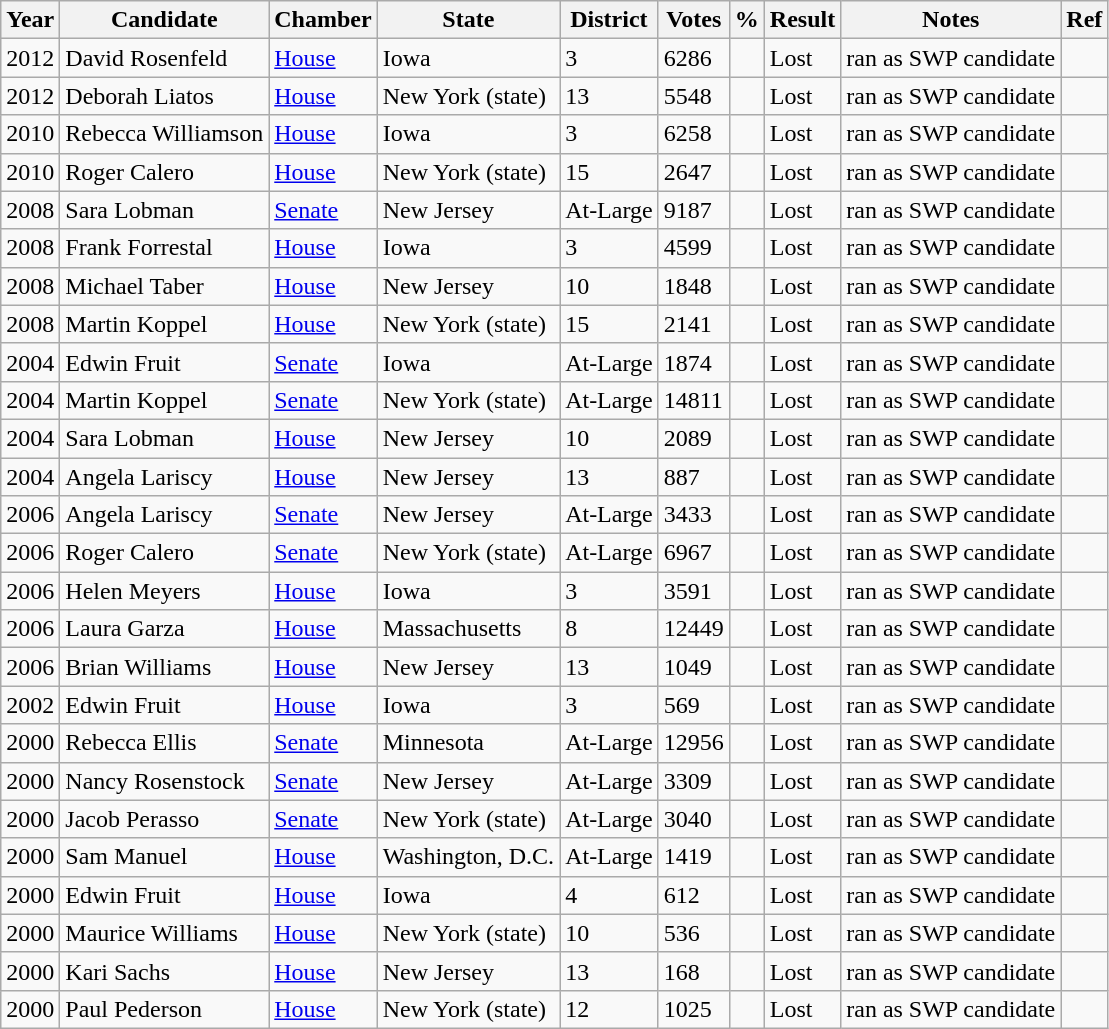<table class="wikitable sortable" style="font-size:100%">
<tr>
<th>Year</th>
<th>Candidate</th>
<th>Chamber</th>
<th>State</th>
<th>District</th>
<th>Votes</th>
<th>%</th>
<th>Result</th>
<th>Notes</th>
<th>Ref</th>
</tr>
<tr>
<td>2012</td>
<td>David Rosenfeld</td>
<td><a href='#'>House</a></td>
<td>Iowa</td>
<td>3</td>
<td>6286</td>
<td></td>
<td> Lost</td>
<td>ran as SWP candidate</td>
<td></td>
</tr>
<tr>
<td>2012</td>
<td>Deborah Liatos</td>
<td><a href='#'>House</a></td>
<td>New York (state)</td>
<td>13</td>
<td>5548</td>
<td></td>
<td> Lost</td>
<td>ran as SWP candidate</td>
<td></td>
</tr>
<tr>
<td>2010</td>
<td>Rebecca Williamson</td>
<td><a href='#'>House</a></td>
<td>Iowa</td>
<td>3</td>
<td>6258</td>
<td></td>
<td> Lost</td>
<td>ran as SWP candidate</td>
<td></td>
</tr>
<tr>
<td>2010</td>
<td>Roger Calero</td>
<td><a href='#'>House</a></td>
<td>New York (state)</td>
<td>15</td>
<td>2647</td>
<td></td>
<td> Lost</td>
<td>ran as SWP candidate</td>
<td></td>
</tr>
<tr>
<td>2008</td>
<td>Sara Lobman</td>
<td><a href='#'>Senate</a></td>
<td>New Jersey</td>
<td>At-Large</td>
<td>9187</td>
<td></td>
<td> Lost</td>
<td>ran as SWP candidate</td>
<td></td>
</tr>
<tr>
<td>2008</td>
<td>Frank Forrestal</td>
<td><a href='#'>House</a></td>
<td>Iowa</td>
<td>3</td>
<td>4599</td>
<td></td>
<td> Lost</td>
<td>ran as SWP candidate</td>
<td></td>
</tr>
<tr>
<td>2008</td>
<td>Michael Taber</td>
<td><a href='#'>House</a></td>
<td>New Jersey</td>
<td>10</td>
<td>1848</td>
<td></td>
<td> Lost</td>
<td>ran as SWP candidate</td>
<td></td>
</tr>
<tr>
<td>2008</td>
<td>Martin Koppel</td>
<td><a href='#'>House</a></td>
<td>New York (state)</td>
<td>15</td>
<td>2141</td>
<td></td>
<td> Lost</td>
<td>ran as SWP candidate</td>
<td></td>
</tr>
<tr>
<td>2004</td>
<td>Edwin Fruit</td>
<td><a href='#'>Senate</a></td>
<td>Iowa</td>
<td>At-Large</td>
<td>1874</td>
<td></td>
<td> Lost</td>
<td>ran as SWP candidate</td>
<td></td>
</tr>
<tr>
<td>2004</td>
<td>Martin Koppel</td>
<td><a href='#'>Senate</a></td>
<td>New York (state)</td>
<td>At-Large</td>
<td>14811</td>
<td></td>
<td> Lost</td>
<td>ran as SWP candidate</td>
<td></td>
</tr>
<tr>
<td>2004</td>
<td>Sara Lobman</td>
<td><a href='#'>House</a></td>
<td>New Jersey</td>
<td>10</td>
<td>2089</td>
<td></td>
<td> Lost</td>
<td>ran as SWP candidate</td>
<td></td>
</tr>
<tr>
<td>2004</td>
<td>Angela Lariscy</td>
<td><a href='#'>House</a></td>
<td>New Jersey</td>
<td>13</td>
<td>887</td>
<td></td>
<td> Lost</td>
<td>ran as SWP candidate</td>
<td></td>
</tr>
<tr>
<td>2006</td>
<td>Angela Lariscy</td>
<td><a href='#'>Senate</a></td>
<td>New Jersey</td>
<td>At-Large</td>
<td>3433</td>
<td></td>
<td> Lost</td>
<td>ran as SWP candidate</td>
<td></td>
</tr>
<tr>
<td>2006</td>
<td>Roger Calero</td>
<td><a href='#'>Senate</a></td>
<td>New York (state)</td>
<td>At-Large</td>
<td>6967</td>
<td></td>
<td> Lost</td>
<td>ran as SWP candidate</td>
<td></td>
</tr>
<tr>
<td>2006</td>
<td>Helen Meyers</td>
<td><a href='#'>House</a></td>
<td>Iowa</td>
<td>3</td>
<td>3591</td>
<td></td>
<td> Lost</td>
<td>ran as SWP candidate</td>
<td></td>
</tr>
<tr>
<td>2006</td>
<td>Laura Garza</td>
<td><a href='#'>House</a></td>
<td>Massachusetts</td>
<td>8</td>
<td>12449</td>
<td></td>
<td> Lost</td>
<td>ran as SWP candidate</td>
<td></td>
</tr>
<tr>
<td>2006</td>
<td>Brian Williams</td>
<td><a href='#'>House</a></td>
<td>New Jersey</td>
<td>13</td>
<td>1049</td>
<td></td>
<td> Lost</td>
<td>ran as SWP candidate</td>
<td></td>
</tr>
<tr>
<td>2002</td>
<td>Edwin Fruit</td>
<td><a href='#'>House</a></td>
<td>Iowa</td>
<td>3</td>
<td>569</td>
<td></td>
<td> Lost</td>
<td>ran as SWP candidate</td>
<td></td>
</tr>
<tr>
<td>2000</td>
<td>Rebecca Ellis</td>
<td><a href='#'>Senate</a></td>
<td>Minnesota</td>
<td>At-Large</td>
<td>12956</td>
<td></td>
<td> Lost</td>
<td>ran as SWP candidate</td>
<td></td>
</tr>
<tr>
<td>2000</td>
<td>Nancy Rosenstock</td>
<td><a href='#'>Senate</a></td>
<td>New Jersey</td>
<td>At-Large</td>
<td>3309</td>
<td></td>
<td> Lost</td>
<td>ran as SWP candidate</td>
<td></td>
</tr>
<tr>
<td>2000</td>
<td>Jacob Perasso</td>
<td><a href='#'>Senate</a></td>
<td>New York (state)</td>
<td>At-Large</td>
<td>3040</td>
<td></td>
<td> Lost</td>
<td>ran as SWP candidate</td>
<td></td>
</tr>
<tr>
<td>2000</td>
<td>Sam Manuel</td>
<td><a href='#'>House</a></td>
<td>Washington, D.C.</td>
<td>At-Large</td>
<td>1419</td>
<td></td>
<td> Lost</td>
<td>ran as SWP candidate</td>
<td></td>
</tr>
<tr>
<td>2000</td>
<td>Edwin Fruit</td>
<td><a href='#'>House</a></td>
<td>Iowa</td>
<td>4</td>
<td>612</td>
<td></td>
<td> Lost</td>
<td>ran as SWP candidate</td>
<td></td>
</tr>
<tr>
<td>2000</td>
<td>Maurice Williams</td>
<td><a href='#'>House</a></td>
<td>New York (state)</td>
<td>10</td>
<td>536</td>
<td></td>
<td> Lost</td>
<td>ran as SWP candidate</td>
<td></td>
</tr>
<tr>
<td>2000</td>
<td>Kari Sachs</td>
<td><a href='#'>House</a></td>
<td>New Jersey</td>
<td>13</td>
<td>168</td>
<td></td>
<td> Lost</td>
<td>ran as SWP candidate</td>
<td></td>
</tr>
<tr>
<td>2000</td>
<td>Paul Pederson</td>
<td><a href='#'>House</a></td>
<td>New York (state)</td>
<td>12</td>
<td>1025</td>
<td></td>
<td> Lost</td>
<td>ran as SWP candidate</td>
<td></td>
</tr>
</table>
